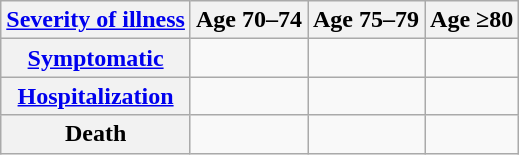<table class="wikitable">
<tr>
<th><a href='#'>Severity of illness</a></th>
<th>Age 70–74</th>
<th>Age 75–79</th>
<th>Age ≥80</th>
</tr>
<tr>
<th><a href='#'>Symptomatic</a></th>
<td></td>
<td></td>
<td></td>
</tr>
<tr>
<th><a href='#'>Hospitalization</a></th>
<td></td>
<td></td>
<td></td>
</tr>
<tr>
<th>Death</th>
<td></td>
<td></td>
<td></td>
</tr>
</table>
